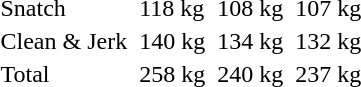<table>
<tr>
<td>Snatch</td>
<td></td>
<td>118 kg</td>
<td></td>
<td>108 kg</td>
<td></td>
<td>107 kg</td>
</tr>
<tr>
<td>Clean & Jerk</td>
<td></td>
<td>140 kg</td>
<td></td>
<td>134 kg</td>
<td></td>
<td>132 kg</td>
</tr>
<tr>
<td>Total</td>
<td></td>
<td>258 kg</td>
<td></td>
<td>240 kg</td>
<td></td>
<td>237 kg</td>
</tr>
</table>
